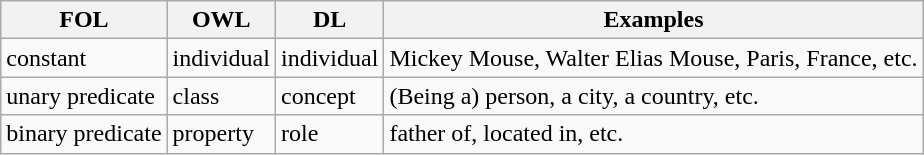<table class="wikitable sortable">
<tr>
<th>FOL</th>
<th>OWL</th>
<th>DL</th>
<th>Examples</th>
</tr>
<tr>
<td>constant</td>
<td>individual</td>
<td>individual</td>
<td>Mickey Mouse, Walter Elias Mouse, Paris, France, etc.</td>
</tr>
<tr>
<td>unary predicate</td>
<td>class</td>
<td>concept</td>
<td>(Being a) person, a city, a country, etc.</td>
</tr>
<tr>
<td>binary predicate</td>
<td>property</td>
<td>role</td>
<td>father of, located in, etc.</td>
</tr>
</table>
